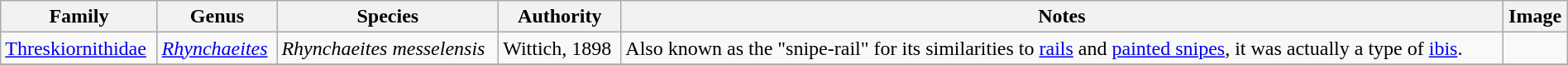<table class="wikitable" align="center" width="100%">
<tr>
<th>Family</th>
<th>Genus</th>
<th>Species</th>
<th>Authority</th>
<th>Notes</th>
<th>Image</th>
</tr>
<tr>
<td><a href='#'>Threskiornithidae</a></td>
<td><em><a href='#'>Rhynchaeites</a></em></td>
<td><em>Rhynchaeites messelensis</em></td>
<td>Wittich, 1898</td>
<td>Also known as the "snipe-rail" for its similarities to <a href='#'>rails</a> and <a href='#'>painted snipes</a>, it was actually a type of <a href='#'>ibis</a>.</td>
<td></td>
</tr>
<tr>
</tr>
</table>
